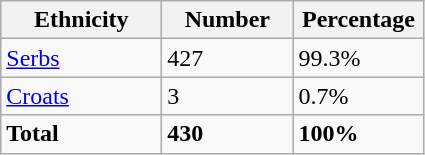<table class="wikitable">
<tr>
<th width="100px">Ethnicity</th>
<th width="80px">Number</th>
<th width="80px">Percentage</th>
</tr>
<tr>
<td><a href='#'>Serbs</a></td>
<td>427</td>
<td>99.3%</td>
</tr>
<tr>
<td><a href='#'>Croats</a></td>
<td>3</td>
<td>0.7%</td>
</tr>
<tr>
<td><strong>Total</strong></td>
<td><strong>430</strong></td>
<td><strong>100%</strong></td>
</tr>
</table>
